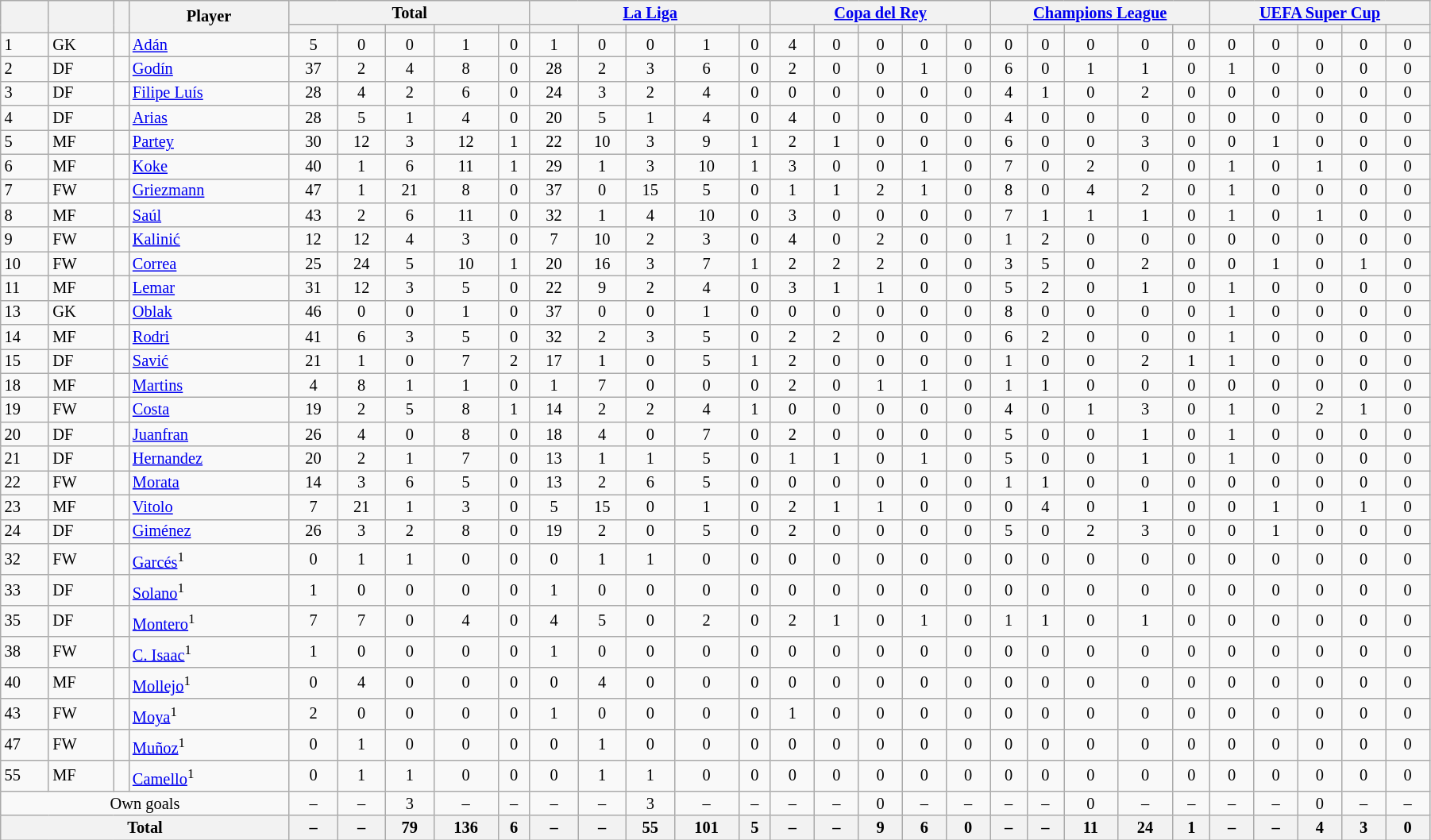<table class="wikitable sortable" style="font-size:85%; text-align:center; line-height:14px; width:95%">
<tr>
<th rowspan="2" style="vertical-align:center; style="width:20px;"></th>
<th rowspan="2" style="vertical-align:center; style="width:20px;"></th>
<th rowspan="2" style="vertical-align:center; style="width:20px;"></th>
<th rowspan="2" style="vertical-align:center;">Player</th>
<th colspan="5" style="width:85px;">Total</th>
<th colspan="5" style="width:85px;"><a href='#'>La Liga</a></th>
<th colspan="5" style="width:85px;"><a href='#'>Copa del Rey</a></th>
<th colspan="5" style="width:85px;"><a href='#'>Champions League</a></th>
<th colspan="5" style="width:85px;"><a href='#'>UEFA Super Cup</a></th>
</tr>
<tr>
<th></th>
<th></th>
<th></th>
<th></th>
<th></th>
<th></th>
<th></th>
<th></th>
<th></th>
<th></th>
<th></th>
<th></th>
<th></th>
<th></th>
<th></th>
<th></th>
<th></th>
<th></th>
<th></th>
<th></th>
<th></th>
<th></th>
<th></th>
<th></th>
<th></th>
</tr>
<tr>
<td align=left>1</td>
<td align=left>GK</td>
<td></td>
<td align=left><a href='#'>Adán</a></td>
<td>5</td>
<td>0</td>
<td>0</td>
<td>1</td>
<td>0</td>
<td>1</td>
<td>0</td>
<td>0</td>
<td>1</td>
<td>0</td>
<td>4</td>
<td>0</td>
<td>0</td>
<td>0</td>
<td>0</td>
<td>0</td>
<td>0</td>
<td>0</td>
<td>0</td>
<td>0</td>
<td>0</td>
<td>0</td>
<td>0</td>
<td>0</td>
<td>0</td>
</tr>
<tr>
<td align=left>2</td>
<td align=left>DF</td>
<td></td>
<td align=left><a href='#'>Godín</a></td>
<td>37</td>
<td>2</td>
<td>4</td>
<td>8</td>
<td>0</td>
<td>28</td>
<td>2</td>
<td>3</td>
<td>6</td>
<td>0</td>
<td>2</td>
<td>0</td>
<td>0</td>
<td>1</td>
<td>0</td>
<td>6</td>
<td>0</td>
<td>1</td>
<td>1</td>
<td>0</td>
<td>1</td>
<td>0</td>
<td>0</td>
<td>0</td>
<td>0</td>
</tr>
<tr>
<td align=left>3</td>
<td align=left>DF</td>
<td></td>
<td align=left><a href='#'>Filipe Luís</a></td>
<td>28</td>
<td>4</td>
<td>2</td>
<td>6</td>
<td>0</td>
<td>24</td>
<td>3</td>
<td>2</td>
<td>4</td>
<td>0</td>
<td>0</td>
<td>0</td>
<td>0</td>
<td>0</td>
<td>0</td>
<td>4</td>
<td>1</td>
<td>0</td>
<td>2</td>
<td>0</td>
<td>0</td>
<td>0</td>
<td>0</td>
<td>0</td>
<td>0</td>
</tr>
<tr>
<td align=left>4</td>
<td align=left>DF</td>
<td></td>
<td align=left><a href='#'>Arias</a></td>
<td>28</td>
<td>5</td>
<td>1</td>
<td>4</td>
<td>0</td>
<td>20</td>
<td>5</td>
<td>1</td>
<td>4</td>
<td>0</td>
<td>4</td>
<td>0</td>
<td>0</td>
<td>0</td>
<td>0</td>
<td>4</td>
<td>0</td>
<td>0</td>
<td>0</td>
<td>0</td>
<td>0</td>
<td>0</td>
<td>0</td>
<td>0</td>
<td>0</td>
</tr>
<tr>
<td align=left>5</td>
<td align=left>MF</td>
<td></td>
<td align=left><a href='#'>Partey</a></td>
<td>30</td>
<td>12</td>
<td>3</td>
<td>12</td>
<td>1</td>
<td>22</td>
<td>10</td>
<td>3</td>
<td>9</td>
<td>1</td>
<td>2</td>
<td>1</td>
<td>0</td>
<td>0</td>
<td>0</td>
<td>6</td>
<td>0</td>
<td>0</td>
<td>3</td>
<td>0</td>
<td>0</td>
<td>1</td>
<td>0</td>
<td>0</td>
<td>0</td>
</tr>
<tr>
<td align=left>6</td>
<td align=left>MF</td>
<td></td>
<td align=left><a href='#'>Koke</a></td>
<td>40</td>
<td>1</td>
<td>6</td>
<td>11</td>
<td>1</td>
<td>29</td>
<td>1</td>
<td>3</td>
<td>10</td>
<td>1</td>
<td>3</td>
<td>0</td>
<td>0</td>
<td>1</td>
<td>0</td>
<td>7</td>
<td>0</td>
<td>2</td>
<td>0</td>
<td>0</td>
<td>1</td>
<td>0</td>
<td>1</td>
<td>0</td>
<td>0</td>
</tr>
<tr>
<td align=left>7</td>
<td align=left>FW</td>
<td></td>
<td align=left><a href='#'>Griezmann</a></td>
<td>47</td>
<td>1</td>
<td>21</td>
<td>8</td>
<td>0</td>
<td>37</td>
<td>0</td>
<td>15</td>
<td>5</td>
<td>0</td>
<td>1</td>
<td>1</td>
<td>2</td>
<td>1</td>
<td>0</td>
<td>8</td>
<td>0</td>
<td>4</td>
<td>2</td>
<td>0</td>
<td>1</td>
<td>0</td>
<td>0</td>
<td>0</td>
<td>0</td>
</tr>
<tr>
<td align=left>8</td>
<td align=left>MF</td>
<td></td>
<td align=left><a href='#'>Saúl</a></td>
<td>43</td>
<td>2</td>
<td>6</td>
<td>11</td>
<td>0</td>
<td>32</td>
<td>1</td>
<td>4</td>
<td>10</td>
<td>0</td>
<td>3</td>
<td>0</td>
<td>0</td>
<td>0</td>
<td>0</td>
<td>7</td>
<td>1</td>
<td>1</td>
<td>1</td>
<td>0</td>
<td>1</td>
<td>0</td>
<td>1</td>
<td>0</td>
<td>0</td>
</tr>
<tr>
<td align=left>9</td>
<td align=left>FW</td>
<td></td>
<td align=left><a href='#'>Kalinić</a></td>
<td>12</td>
<td>12</td>
<td>4</td>
<td>3</td>
<td>0</td>
<td>7</td>
<td>10</td>
<td>2</td>
<td>3</td>
<td>0</td>
<td>4</td>
<td>0</td>
<td>2</td>
<td>0</td>
<td>0</td>
<td>1</td>
<td>2</td>
<td>0</td>
<td>0</td>
<td>0</td>
<td>0</td>
<td>0</td>
<td>0</td>
<td>0</td>
<td>0</td>
</tr>
<tr>
<td align=left>10</td>
<td align=left>FW</td>
<td></td>
<td align=left><a href='#'>Correa</a></td>
<td>25</td>
<td>24</td>
<td>5</td>
<td>10</td>
<td>1</td>
<td>20</td>
<td>16</td>
<td>3</td>
<td>7</td>
<td>1</td>
<td>2</td>
<td>2</td>
<td>2</td>
<td>0</td>
<td>0</td>
<td>3</td>
<td>5</td>
<td>0</td>
<td>2</td>
<td>0</td>
<td>0</td>
<td>1</td>
<td>0</td>
<td>1</td>
<td>0</td>
</tr>
<tr>
<td align=left>11</td>
<td align=left>MF</td>
<td></td>
<td align=left><a href='#'>Lemar</a></td>
<td>31</td>
<td>12</td>
<td>3</td>
<td>5</td>
<td>0</td>
<td>22</td>
<td>9</td>
<td>2</td>
<td>4</td>
<td>0</td>
<td>3</td>
<td>1</td>
<td>1</td>
<td>0</td>
<td>0</td>
<td>5</td>
<td>2</td>
<td>0</td>
<td>1</td>
<td>0</td>
<td>1</td>
<td>0</td>
<td>0</td>
<td>0</td>
<td>0</td>
</tr>
<tr>
<td align=left>13</td>
<td align=left>GK</td>
<td></td>
<td align=left><a href='#'>Oblak</a></td>
<td>46</td>
<td>0</td>
<td>0</td>
<td>1</td>
<td>0</td>
<td>37</td>
<td>0</td>
<td>0</td>
<td>1</td>
<td>0</td>
<td>0</td>
<td>0</td>
<td>0</td>
<td>0</td>
<td>0</td>
<td>8</td>
<td>0</td>
<td>0</td>
<td>0</td>
<td>0</td>
<td>1</td>
<td>0</td>
<td>0</td>
<td>0</td>
<td>0</td>
</tr>
<tr>
<td align=left>14</td>
<td align=left>MF</td>
<td></td>
<td align=left><a href='#'>Rodri</a></td>
<td>41</td>
<td>6</td>
<td>3</td>
<td>5</td>
<td>0</td>
<td>32</td>
<td>2</td>
<td>3</td>
<td>5</td>
<td>0</td>
<td>2</td>
<td>2</td>
<td>0</td>
<td>0</td>
<td>0</td>
<td>6</td>
<td>2</td>
<td>0</td>
<td>0</td>
<td>0</td>
<td>1</td>
<td>0</td>
<td>0</td>
<td>0</td>
<td>0</td>
</tr>
<tr>
<td align=left>15</td>
<td align=left>DF</td>
<td></td>
<td align=left><a href='#'>Savić</a></td>
<td>21</td>
<td>1</td>
<td>0</td>
<td>7</td>
<td>2</td>
<td>17</td>
<td>1</td>
<td>0</td>
<td>5</td>
<td>1</td>
<td>2</td>
<td>0</td>
<td>0</td>
<td>0</td>
<td>0</td>
<td>1</td>
<td>0</td>
<td>0</td>
<td>2</td>
<td>1</td>
<td>1</td>
<td>0</td>
<td>0</td>
<td>0</td>
<td>0</td>
</tr>
<tr>
<td align=left>18</td>
<td align=left>MF</td>
<td></td>
<td align=left><a href='#'>Martins</a></td>
<td>4</td>
<td>8</td>
<td>1</td>
<td>1</td>
<td>0</td>
<td>1</td>
<td>7</td>
<td>0</td>
<td>0</td>
<td>0</td>
<td>2</td>
<td>0</td>
<td>1</td>
<td>1</td>
<td>0</td>
<td>1</td>
<td>1</td>
<td>0</td>
<td>0</td>
<td>0</td>
<td>0</td>
<td>0</td>
<td>0</td>
<td>0</td>
<td>0</td>
</tr>
<tr>
<td align=left>19</td>
<td align=left>FW</td>
<td></td>
<td align=left><a href='#'>Costa</a></td>
<td>19</td>
<td>2</td>
<td>5</td>
<td>8</td>
<td>1</td>
<td>14</td>
<td>2</td>
<td>2</td>
<td>4</td>
<td>1</td>
<td>0</td>
<td>0</td>
<td>0</td>
<td>0</td>
<td>0</td>
<td>4</td>
<td>0</td>
<td>1</td>
<td>3</td>
<td>0</td>
<td>1</td>
<td>0</td>
<td>2</td>
<td>1</td>
<td>0</td>
</tr>
<tr>
<td align=left>20</td>
<td align=left>DF</td>
<td></td>
<td align=left><a href='#'>Juanfran</a></td>
<td>26</td>
<td>4</td>
<td>0</td>
<td>8</td>
<td>0</td>
<td>18</td>
<td>4</td>
<td>0</td>
<td>7</td>
<td>0</td>
<td>2</td>
<td>0</td>
<td>0</td>
<td>0</td>
<td>0</td>
<td>5</td>
<td>0</td>
<td>0</td>
<td>1</td>
<td>0</td>
<td>1</td>
<td>0</td>
<td>0</td>
<td>0</td>
<td>0</td>
</tr>
<tr>
<td align=left>21</td>
<td align=left>DF</td>
<td></td>
<td align=left><a href='#'>Hernandez</a></td>
<td>20</td>
<td>2</td>
<td>1</td>
<td>7</td>
<td>0</td>
<td>13</td>
<td>1</td>
<td>1</td>
<td>5</td>
<td>0</td>
<td>1</td>
<td>1</td>
<td>0</td>
<td>1</td>
<td>0</td>
<td>5</td>
<td>0</td>
<td>0</td>
<td>1</td>
<td>0</td>
<td>1</td>
<td>0</td>
<td>0</td>
<td>0</td>
<td>0</td>
</tr>
<tr>
<td align=left>22</td>
<td align=left>FW</td>
<td></td>
<td align=left><a href='#'>Morata</a></td>
<td>14</td>
<td>3</td>
<td>6</td>
<td>5</td>
<td>0</td>
<td>13</td>
<td>2</td>
<td>6</td>
<td>5</td>
<td>0</td>
<td>0</td>
<td>0</td>
<td>0</td>
<td>0</td>
<td>0</td>
<td>1</td>
<td>1</td>
<td>0</td>
<td>0</td>
<td>0</td>
<td>0</td>
<td>0</td>
<td>0</td>
<td>0</td>
<td>0</td>
</tr>
<tr>
<td align=left>23</td>
<td align=left>MF</td>
<td></td>
<td align=left><a href='#'>Vitolo</a></td>
<td>7</td>
<td>21</td>
<td>1</td>
<td>3</td>
<td>0</td>
<td>5</td>
<td>15</td>
<td>0</td>
<td>1</td>
<td>0</td>
<td>2</td>
<td>1</td>
<td>1</td>
<td>0</td>
<td>0</td>
<td>0</td>
<td>4</td>
<td>0</td>
<td>1</td>
<td>0</td>
<td>0</td>
<td>1</td>
<td>0</td>
<td>1</td>
<td>0</td>
</tr>
<tr>
<td align=left>24</td>
<td align=left>DF</td>
<td></td>
<td align=left><a href='#'>Giménez</a></td>
<td>26</td>
<td>3</td>
<td>2</td>
<td>8</td>
<td>0</td>
<td>19</td>
<td>2</td>
<td>0</td>
<td>5</td>
<td>0</td>
<td>2</td>
<td>0</td>
<td>0</td>
<td>0</td>
<td>0</td>
<td>5</td>
<td>0</td>
<td>2</td>
<td>3</td>
<td>0</td>
<td>0</td>
<td>1</td>
<td>0</td>
<td>0</td>
<td>0</td>
</tr>
<tr>
<td align=left>32</td>
<td align=left>FW</td>
<td></td>
<td align=left><a href='#'>Garcés</a><sup>1</sup></td>
<td>0</td>
<td>1</td>
<td>1</td>
<td>0</td>
<td>0</td>
<td>0</td>
<td>1</td>
<td>1</td>
<td>0</td>
<td>0</td>
<td>0</td>
<td>0</td>
<td>0</td>
<td>0</td>
<td>0</td>
<td>0</td>
<td>0</td>
<td>0</td>
<td>0</td>
<td>0</td>
<td>0</td>
<td>0</td>
<td>0</td>
<td>0</td>
<td>0</td>
</tr>
<tr>
<td align=left>33</td>
<td align=left>DF</td>
<td></td>
<td align=left><a href='#'>Solano</a><sup>1</sup></td>
<td>1</td>
<td>0</td>
<td>0</td>
<td>0</td>
<td>0</td>
<td>1</td>
<td>0</td>
<td>0</td>
<td>0</td>
<td>0</td>
<td>0</td>
<td>0</td>
<td>0</td>
<td>0</td>
<td>0</td>
<td>0</td>
<td>0</td>
<td>0</td>
<td>0</td>
<td>0</td>
<td>0</td>
<td>0</td>
<td>0</td>
<td>0</td>
<td>0</td>
</tr>
<tr>
<td align=left>35</td>
<td align=left>DF</td>
<td></td>
<td align=left><a href='#'>Montero</a><sup>1</sup></td>
<td>7</td>
<td>7</td>
<td>0</td>
<td>4</td>
<td>0</td>
<td>4</td>
<td>5</td>
<td>0</td>
<td>2</td>
<td>0</td>
<td>2</td>
<td>1</td>
<td>0</td>
<td>1</td>
<td>0</td>
<td>1</td>
<td>1</td>
<td>0</td>
<td>1</td>
<td>0</td>
<td>0</td>
<td>0</td>
<td>0</td>
<td>0</td>
<td>0</td>
</tr>
<tr>
<td align=left>38</td>
<td align=left>FW</td>
<td></td>
<td align=left><a href='#'>C. Isaac</a><sup>1</sup></td>
<td>1</td>
<td>0</td>
<td>0</td>
<td>0</td>
<td>0</td>
<td>1</td>
<td>0</td>
<td>0</td>
<td>0</td>
<td>0</td>
<td>0</td>
<td>0</td>
<td>0</td>
<td>0</td>
<td>0</td>
<td>0</td>
<td>0</td>
<td>0</td>
<td>0</td>
<td>0</td>
<td>0</td>
<td>0</td>
<td>0</td>
<td>0</td>
<td>0</td>
</tr>
<tr>
<td align=left>40</td>
<td align=left>MF</td>
<td></td>
<td align=left><a href='#'>Mollejo</a><sup>1</sup></td>
<td>0</td>
<td>4</td>
<td>0</td>
<td>0</td>
<td>0</td>
<td>0</td>
<td>4</td>
<td>0</td>
<td>0</td>
<td>0</td>
<td>0</td>
<td>0</td>
<td>0</td>
<td>0</td>
<td>0</td>
<td>0</td>
<td>0</td>
<td>0</td>
<td>0</td>
<td>0</td>
<td>0</td>
<td>0</td>
<td>0</td>
<td>0</td>
<td>0</td>
</tr>
<tr>
<td align=left>43</td>
<td align=left>FW</td>
<td></td>
<td align=left><a href='#'>Moya</a><sup>1</sup></td>
<td>2</td>
<td>0</td>
<td>0</td>
<td>0</td>
<td>0</td>
<td>1</td>
<td>0</td>
<td>0</td>
<td>0</td>
<td>0</td>
<td>1</td>
<td>0</td>
<td>0</td>
<td>0</td>
<td>0</td>
<td>0</td>
<td>0</td>
<td>0</td>
<td>0</td>
<td>0</td>
<td>0</td>
<td>0</td>
<td>0</td>
<td>0</td>
<td>0</td>
</tr>
<tr>
<td align=left>47</td>
<td align=left>FW</td>
<td></td>
<td align=left><a href='#'>Muñoz</a><sup>1</sup></td>
<td>0</td>
<td>1</td>
<td>0</td>
<td>0</td>
<td>0</td>
<td>0</td>
<td>1</td>
<td>0</td>
<td>0</td>
<td>0</td>
<td>0</td>
<td>0</td>
<td>0</td>
<td>0</td>
<td>0</td>
<td>0</td>
<td>0</td>
<td>0</td>
<td>0</td>
<td>0</td>
<td>0</td>
<td>0</td>
<td>0</td>
<td>0</td>
<td>0</td>
</tr>
<tr>
<td align=left>55</td>
<td align=left>MF</td>
<td></td>
<td align=left><a href='#'>Camello</a><sup>1</sup></td>
<td>0</td>
<td>1</td>
<td>1</td>
<td>0</td>
<td>0</td>
<td>0</td>
<td>1</td>
<td>1</td>
<td>0</td>
<td>0</td>
<td>0</td>
<td>0</td>
<td>0</td>
<td>0</td>
<td>0</td>
<td>0</td>
<td>0</td>
<td>0</td>
<td>0</td>
<td>0</td>
<td>0</td>
<td>0</td>
<td>0</td>
<td>0</td>
<td>0</td>
</tr>
<tr>
<td colspan="4" style="width:85px;">Own goals</td>
<td>–</td>
<td>–</td>
<td>3</td>
<td>–</td>
<td>–</td>
<td>–</td>
<td>–</td>
<td>3</td>
<td>–</td>
<td>–</td>
<td>–</td>
<td>–</td>
<td>0</td>
<td>–</td>
<td>–</td>
<td>–</td>
<td>–</td>
<td>0</td>
<td>–</td>
<td>–</td>
<td>–</td>
<td>–</td>
<td>0</td>
<td>–</td>
<td>–</td>
</tr>
<tr>
<th colspan="4" style="width:85px;">Total</th>
<th>–</th>
<th>–</th>
<th>79</th>
<th>136</th>
<th>6</th>
<th>–</th>
<th>–</th>
<th>55</th>
<th>101</th>
<th>5</th>
<th>–</th>
<th>–</th>
<th>9</th>
<th>6</th>
<th>0</th>
<th>–</th>
<th>–</th>
<th>11</th>
<th>24</th>
<th>1</th>
<th>–</th>
<th>–</th>
<th>4</th>
<th>3</th>
<th>0</th>
</tr>
</table>
